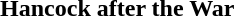<table align=right>
<tr>
<th>Hancock after the War</th>
</tr>
<tr>
<td></td>
</tr>
</table>
